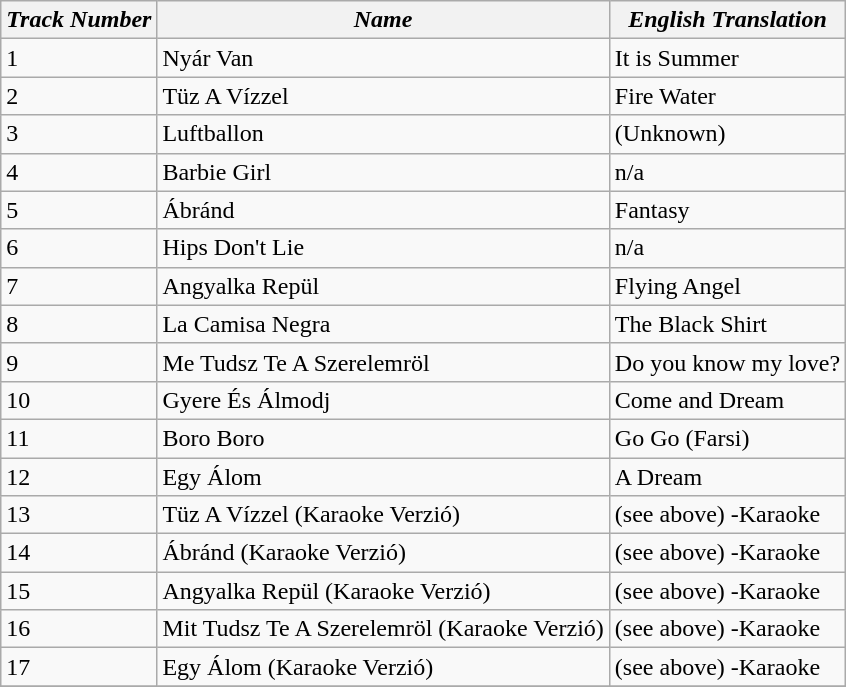<table class="wikitable">
<tr>
<th><em>Track Number</em></th>
<th><em>Name</em></th>
<th><em>English Translation</em></th>
</tr>
<tr>
<td>1</td>
<td>Nyár Van</td>
<td>It is Summer</td>
</tr>
<tr>
<td>2</td>
<td>Tüz A Vízzel</td>
<td>Fire Water</td>
</tr>
<tr>
<td>3</td>
<td>Luftballon</td>
<td>(Unknown)</td>
</tr>
<tr>
<td>4</td>
<td>Barbie Girl</td>
<td>n/a</td>
</tr>
<tr>
<td>5</td>
<td>Ábránd</td>
<td>Fantasy</td>
</tr>
<tr>
<td>6</td>
<td>Hips Don't Lie</td>
<td>n/a</td>
</tr>
<tr>
<td>7</td>
<td>Angyalka Repül</td>
<td>Flying Angel</td>
</tr>
<tr>
<td>8</td>
<td>La Camisa Negra</td>
<td>The Black Shirt</td>
</tr>
<tr>
<td>9</td>
<td>Me Tudsz Te A Szerelemröl</td>
<td>Do you know my love?</td>
</tr>
<tr>
<td>10</td>
<td>Gyere És Álmodj</td>
<td>Come and Dream</td>
</tr>
<tr>
<td>11</td>
<td>Boro Boro</td>
<td>Go Go (Farsi)</td>
</tr>
<tr>
<td>12</td>
<td>Egy Álom</td>
<td>A Dream</td>
</tr>
<tr>
<td>13</td>
<td>Tüz A Vízzel (Karaoke Verzió)</td>
<td>(see above) -Karaoke</td>
</tr>
<tr>
<td>14</td>
<td>Ábránd (Karaoke Verzió)</td>
<td>(see above) -Karaoke</td>
</tr>
<tr>
<td>15</td>
<td>Angyalka Repül (Karaoke Verzió)</td>
<td>(see above) -Karaoke</td>
</tr>
<tr>
<td>16</td>
<td>Mit Tudsz Te A Szerelemröl (Karaoke Verzió)</td>
<td>(see above) -Karaoke</td>
</tr>
<tr>
<td>17</td>
<td>Egy Álom (Karaoke Verzió)</td>
<td>(see above) -Karaoke</td>
</tr>
<tr>
</tr>
</table>
